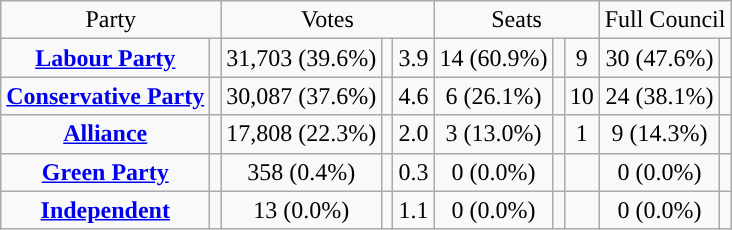<table class=wikitable style="text-align:center;">
<tr>
<td colspan=2>Party</td>
<td colspan=3>Votes</td>
<td colspan=3>Seats</td>
<td colspan=3>Full Council</td>
</tr>
<tr>
<td><strong><a href='#'>Labour Party</a></strong></td>
<td style="background:"></td>
<td>31,703 (39.6%)</td>
<td></td>
<td> 3.9</td>
<td>14 (60.9%)</td>
<td></td>
<td> 9</td>
<td>30 (47.6%)</td>
<td></td>
</tr>
<tr>
<td><strong><a href='#'>Conservative Party</a></strong></td>
<td style="background:"></td>
<td>30,087 (37.6%)</td>
<td></td>
<td> 4.6</td>
<td>6 (26.1%)</td>
<td></td>
<td> 10</td>
<td>24 (38.1%)</td>
<td></td>
</tr>
<tr>
<td><strong><a href='#'>Alliance</a></strong></td>
<td style="background:"></td>
<td>17,808 (22.3%)</td>
<td></td>
<td> 2.0</td>
<td>3 (13.0%)</td>
<td></td>
<td> 1</td>
<td>9 (14.3%)</td>
<td></td>
</tr>
<tr>
<td><strong><a href='#'>Green Party</a></strong></td>
<td style="background:"></td>
<td>358 (0.4%)</td>
<td></td>
<td> 0.3</td>
<td>0 (0.0%)</td>
<td></td>
<td></td>
<td>0 (0.0%)</td>
<td></td>
</tr>
<tr>
<td><strong><a href='#'>Independent</a></strong></td>
<td style="background:"></td>
<td>13 (0.0%)</td>
<td></td>
<td> 1.1</td>
<td>0 (0.0%)</td>
<td></td>
<td></td>
<td>0 (0.0%)</td>
<td></td>
</tr>
</table>
